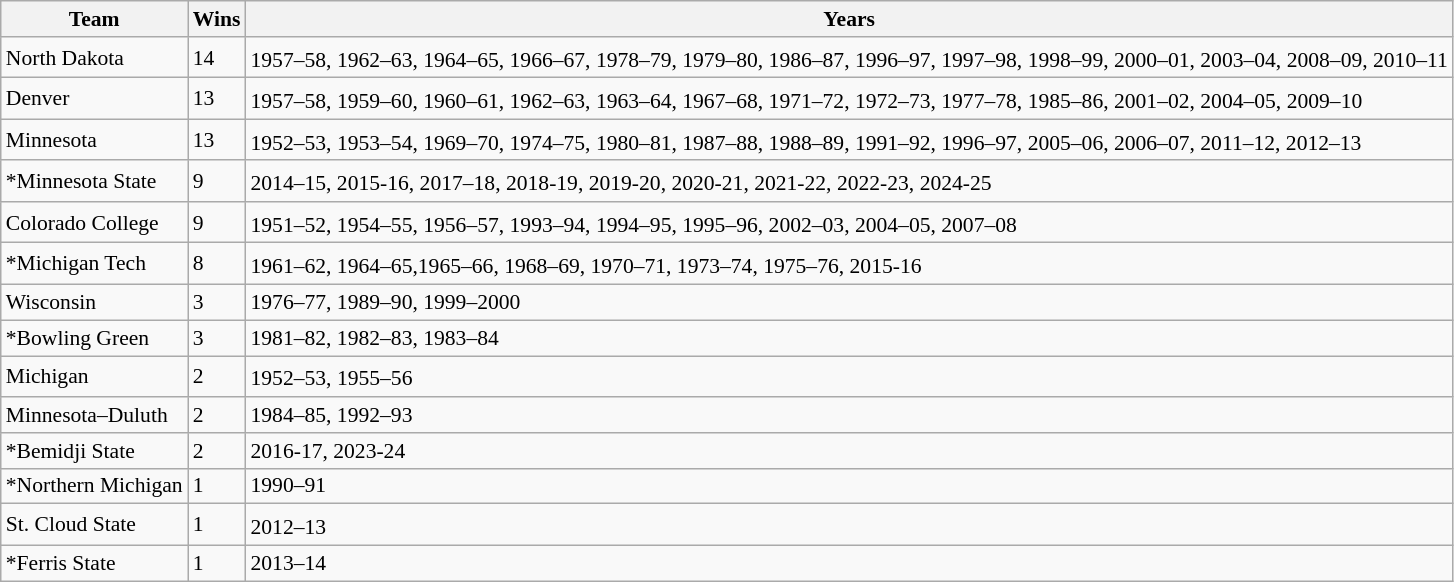<table class="wikitable" style="font-size:90%;">
<tr>
<th>Team</th>
<th>Wins</th>
<th>Years</th>
</tr>
<tr>
<td>North Dakota</td>
<td>14</td>
<td>1957–58<sup></sup>, 1962–63<sup></sup>, 1964–65<sup></sup>, 1966–67, 1978–79, 1979–80, 1986–87, 1996–97<sup></sup>, 1997–98, 1998–99, 2000–01, 2003–04, 2008–09, 2010–11</td>
</tr>
<tr>
<td>Denver</td>
<td>13</td>
<td>1957–58<sup></sup>, 1959–60, 1960–61, 1962–63<sup></sup>, 1963–64, 1967–68, 1971–72, 1972–73, 1977–78, 1985–86, 2001–02, 2004–05<sup></sup>, 2009–10</td>
</tr>
<tr>
<td>Minnesota</td>
<td>13</td>
<td>1952–53<sup></sup>, 1953–54, 1969–70, 1974–75, 1980–81, 1987–88, 1988–89, 1991–92, 1996–97<sup></sup>, 2005–06, 2006–07, 2011–12, 2012–13<sup></sup></td>
</tr>
<tr>
<td>*Minnesota State</td>
<td>9</td>
<td>2014–15, 2015-16<sup></sup>, 2017–18, 2018-19, 2019-20, 2020-21, 2021-22, 2022-23, 2024-25</td>
</tr>
<tr>
<td>Colorado College</td>
<td>9</td>
<td>1951–52, 1954–55, 1956–57, 1993–94, 1994–95, 1995–96, 2002–03, 2004–05<sup></sup>, 2007–08</td>
</tr>
<tr>
<td>*Michigan Tech</td>
<td>8</td>
<td>1961–62, 1964–65<sup></sup>,1965–66, 1968–69, 1970–71, 1973–74, 1975–76, 2015-16<sup></sup></td>
</tr>
<tr>
<td>Wisconsin</td>
<td>3</td>
<td>1976–77, 1989–90, 1999–2000</td>
</tr>
<tr>
<td>*Bowling Green</td>
<td>3</td>
<td>1981–82, 1982–83, 1983–84</td>
</tr>
<tr>
<td>Michigan</td>
<td>2</td>
<td>1952–53<sup></sup>, 1955–56</td>
</tr>
<tr>
<td>Minnesota–Duluth</td>
<td>2</td>
<td>1984–85, 1992–93</td>
</tr>
<tr>
<td>*Bemidji State</td>
<td>2</td>
<td>2016-17, 2023-24</td>
</tr>
<tr>
<td>*Northern Michigan</td>
<td>1</td>
<td>1990–91</td>
</tr>
<tr>
<td>St. Cloud State</td>
<td>1</td>
<td>2012–13<sup></sup></td>
</tr>
<tr>
<td>*Ferris State</td>
<td>1</td>
<td>2013–14</td>
</tr>
</table>
